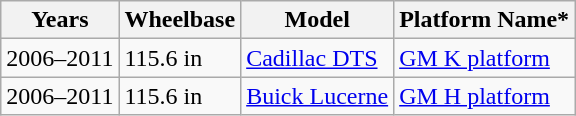<table class="wikitable">
<tr>
<th>Years</th>
<th>Wheelbase</th>
<th>Model</th>
<th>Platform Name*</th>
</tr>
<tr>
<td>2006–2011</td>
<td>115.6 in</td>
<td><a href='#'>Cadillac DTS</a></td>
<td><a href='#'>GM K platform</a></td>
</tr>
<tr>
<td>2006–2011</td>
<td>115.6 in</td>
<td><a href='#'>Buick Lucerne</a></td>
<td><a href='#'>GM H platform</a></td>
</tr>
</table>
